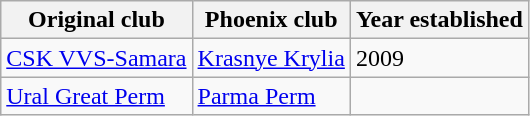<table class="wikitable">
<tr>
<th>Original club</th>
<th>Phoenix club</th>
<th>Year established</th>
</tr>
<tr>
<td><a href='#'>CSK VVS-Samara</a></td>
<td><a href='#'>Krasnye Krylia</a></td>
<td>2009</td>
</tr>
<tr>
<td><a href='#'>Ural Great Perm</a></td>
<td><a href='#'>Parma Perm</a></td>
<td></td>
</tr>
</table>
